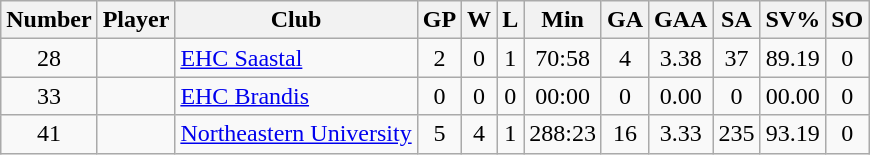<table class="wikitable sortable" style="text-align: center;">
<tr>
<th>Number</th>
<th>Player</th>
<th>Club</th>
<th>GP</th>
<th>W</th>
<th>L</th>
<th>Min</th>
<th>GA</th>
<th>GAA</th>
<th>SA</th>
<th>SV%</th>
<th>SO</th>
</tr>
<tr>
<td>28</td>
<td align=left></td>
<td align=left> <a href='#'>EHC Saastal</a></td>
<td>2</td>
<td>0</td>
<td>1</td>
<td>70:58</td>
<td>4</td>
<td>3.38</td>
<td>37</td>
<td>89.19</td>
<td>0</td>
</tr>
<tr>
<td>33</td>
<td align=left></td>
<td align=left> <a href='#'>EHC Brandis</a></td>
<td>0</td>
<td>0</td>
<td>0</td>
<td>00:00</td>
<td>0</td>
<td>0.00</td>
<td>0</td>
<td>00.00</td>
<td>0</td>
</tr>
<tr>
<td>41</td>
<td align=left></td>
<td align=left> <a href='#'>Northeastern University</a></td>
<td>5</td>
<td>4</td>
<td>1</td>
<td>288:23</td>
<td>16</td>
<td>3.33</td>
<td>235</td>
<td>93.19</td>
<td>0</td>
</tr>
</table>
